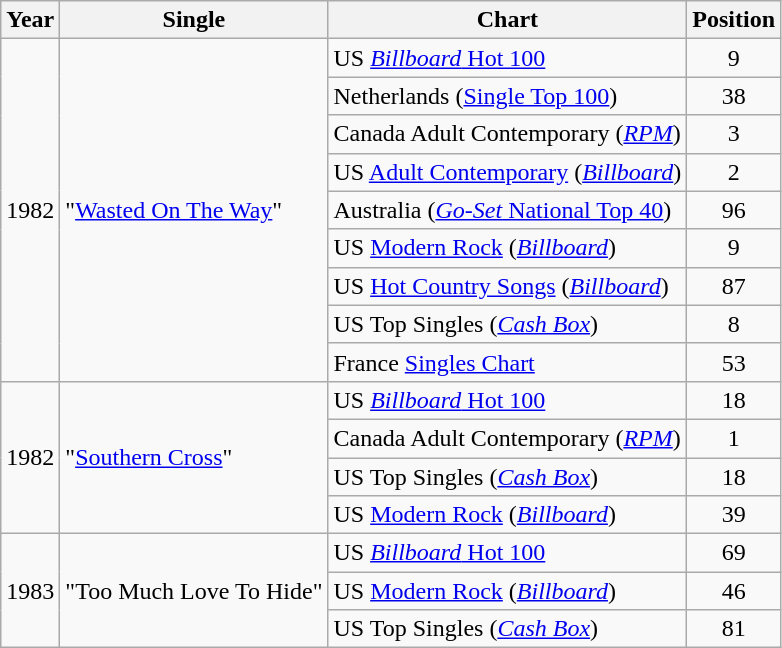<table class="wikitable">
<tr>
<th>Year</th>
<th>Single</th>
<th>Chart</th>
<th>Position</th>
</tr>
<tr>
<td rowspan="9">1982</td>
<td rowspan="9">"<a href='#'>Wasted On The Way</a>"</td>
<td>US <a href='#'><em>Billboard</em> Hot 100</a></td>
<td align="center">9</td>
</tr>
<tr>
<td>Netherlands (<a href='#'>Single Top 100</a>)</td>
<td align="center">38</td>
</tr>
<tr>
<td>Canada Adult Contemporary (<em><a href='#'>RPM</a></em>)</td>
<td align="center">3</td>
</tr>
<tr>
<td>US <a href='#'>Adult Contemporary</a> (<em><a href='#'>Billboard</a></em>)</td>
<td align="center">2</td>
</tr>
<tr>
<td>Australia (<a href='#'><em>Go-Set</em> National Top 40</a>)</td>
<td align="center">96</td>
</tr>
<tr>
<td>US <a href='#'>Modern Rock</a> (<em><a href='#'>Billboard</a></em>)</td>
<td align="center">9</td>
</tr>
<tr>
<td>US <a href='#'>Hot Country Songs</a> (<em><a href='#'>Billboard</a></em>)</td>
<td align="center">87</td>
</tr>
<tr>
<td>US Top Singles (<em><a href='#'>Cash Box</a></em>)</td>
<td align="center">8</td>
</tr>
<tr>
<td>France <a href='#'>Singles Chart</a></td>
<td align="center">53</td>
</tr>
<tr>
<td rowspan="4">1982</td>
<td rowspan="4">"<a href='#'>Southern Cross</a>"</td>
<td>US <a href='#'><em>Billboard</em> Hot 100</a></td>
<td align="center">18</td>
</tr>
<tr>
<td>Canada Adult Contemporary (<em><a href='#'>RPM</a></em>)</td>
<td align="center">1</td>
</tr>
<tr>
<td>US Top Singles (<em><a href='#'>Cash Box</a></em>)</td>
<td align="center">18</td>
</tr>
<tr>
<td>US <a href='#'>Modern Rock</a> (<em><a href='#'>Billboard</a></em>)</td>
<td align="center">39</td>
</tr>
<tr>
<td rowspan="3">1983</td>
<td rowspan="3">"Too Much Love To Hide"</td>
<td>US <a href='#'><em>Billboard</em> Hot 100</a></td>
<td align="center">69</td>
</tr>
<tr>
<td>US <a href='#'>Modern Rock</a> (<em><a href='#'>Billboard</a></em>)</td>
<td align="center">46</td>
</tr>
<tr>
<td>US Top Singles (<em><a href='#'>Cash Box</a></em>)</td>
<td align="center">81</td>
</tr>
</table>
